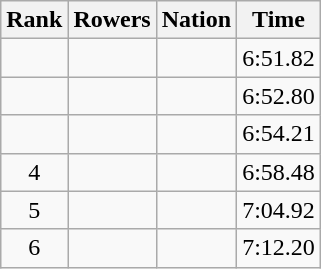<table class="wikitable sortable" style=text-align:center>
<tr>
<th>Rank</th>
<th>Rowers</th>
<th>Nation</th>
<th>Time</th>
</tr>
<tr>
<td></td>
<td align=left></td>
<td align=left></td>
<td>6:51.82</td>
</tr>
<tr>
<td></td>
<td align=left></td>
<td align=left></td>
<td>6:52.80</td>
</tr>
<tr>
<td></td>
<td align=left></td>
<td align=left></td>
<td>6:54.21</td>
</tr>
<tr>
<td>4</td>
<td align=left></td>
<td align=left></td>
<td>6:58.48</td>
</tr>
<tr>
<td>5</td>
<td align=left></td>
<td align=left></td>
<td>7:04.92</td>
</tr>
<tr>
<td>6</td>
<td align=left></td>
<td align=left></td>
<td>7:12.20</td>
</tr>
</table>
